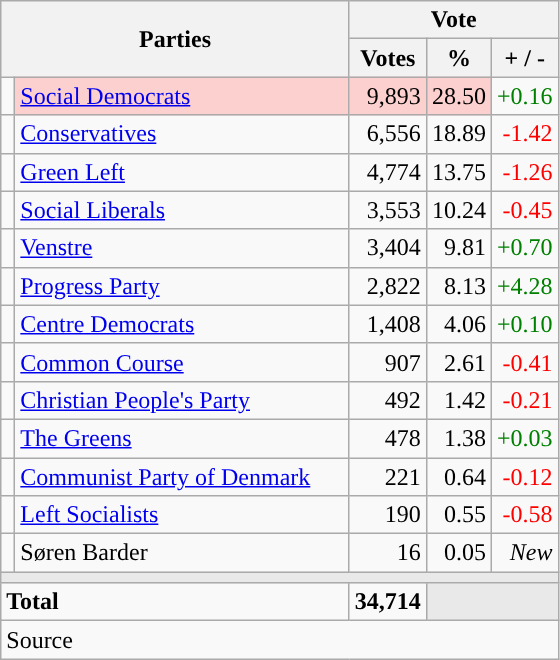<table class="wikitable" style="text-align:right;">
<tr>
<th style="text-align:centre;" rowspan="2" colspan="2" width="225">Parties</th>
<th colspan="3">Vote</th>
</tr>
<tr>
<th width="15">Votes</th>
<th width="15">%</th>
<th width="15">+ / -</th>
</tr>
<tr>
<td width="2" style="color:inherit;background:"></td>
<td bgcolor=#fbd0ce  align="left"><a href='#'>Social Democrats</a></td>
<td bgcolor=#fbd0ce>9,893</td>
<td bgcolor=#fbd0ce>28.50</td>
<td style=color:green;>+0.16</td>
</tr>
<tr>
<td width="2" style="color:inherit;background:"></td>
<td align="left"><a href='#'>Conservatives</a></td>
<td>6,556</td>
<td>18.89</td>
<td style=color:red;>-1.42</td>
</tr>
<tr>
<td width="2" style="color:inherit;background:"></td>
<td align="left"><a href='#'>Green Left</a></td>
<td>4,774</td>
<td>13.75</td>
<td style=color:red;>-1.26</td>
</tr>
<tr>
<td width="2" style="color:inherit;background:"></td>
<td align="left"><a href='#'>Social Liberals</a></td>
<td>3,553</td>
<td>10.24</td>
<td style=color:red;>-0.45</td>
</tr>
<tr>
<td width="2" style="color:inherit;background:"></td>
<td align="left"><a href='#'>Venstre</a></td>
<td>3,404</td>
<td>9.81</td>
<td style=color:green;>+0.70</td>
</tr>
<tr>
<td width="2" style="color:inherit;background:"></td>
<td align="left"><a href='#'>Progress Party</a></td>
<td>2,822</td>
<td>8.13</td>
<td style=color:green;>+4.28</td>
</tr>
<tr>
<td width="2" style="color:inherit;background:"></td>
<td align="left"><a href='#'>Centre Democrats</a></td>
<td>1,408</td>
<td>4.06</td>
<td style=color:green;>+0.10</td>
</tr>
<tr>
<td width="2" style="color:inherit;background:"></td>
<td align="left"><a href='#'>Common Course</a></td>
<td>907</td>
<td>2.61</td>
<td style=color:red;>-0.41</td>
</tr>
<tr>
<td width="2" style="color:inherit;background:"></td>
<td align="left"><a href='#'>Christian People's Party</a></td>
<td>492</td>
<td>1.42</td>
<td style=color:red;>-0.21</td>
</tr>
<tr>
<td width="2" style="color:inherit;background:"></td>
<td align="left"><a href='#'>The Greens</a></td>
<td>478</td>
<td>1.38</td>
<td style=color:green;>+0.03</td>
</tr>
<tr>
<td width="2" style="color:inherit;background:"></td>
<td align="left"><a href='#'>Communist Party of Denmark</a></td>
<td>221</td>
<td>0.64</td>
<td style=color:red;>-0.12</td>
</tr>
<tr>
<td width="2" style="color:inherit;background:"></td>
<td align="left"><a href='#'>Left Socialists</a></td>
<td>190</td>
<td>0.55</td>
<td style=color:red;>-0.58</td>
</tr>
<tr>
<td width="2" style="color:inherit;background:"></td>
<td align="left">Søren Barder</td>
<td>16</td>
<td>0.05</td>
<td><em>New</em></td>
</tr>
<tr>
<td colspan="7" bgcolor="#E9E9E9"></td>
</tr>
<tr>
<td align="left" colspan="2"><strong>Total</strong></td>
<td><strong>34,714</strong></td>
<td bgcolor="#E9E9E9" colspan="2"></td>
</tr>
<tr>
<td align="left" colspan="6">Source</td>
</tr>
</table>
